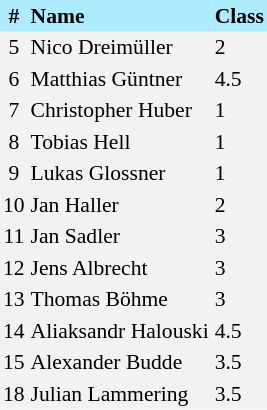<table border=0 cellpadding=2 cellspacing=0  |- bgcolor=#F2F2F2 style="text-align:center; font-size:90%;">
<tr bgcolor=#ADEBFD>
<th>#</th>
<th align=left>Name</th>
<th align=left>Class</th>
</tr>
<tr>
<td>5</td>
<td align=left>Nico Dreimüller</td>
<td align=left>2</td>
</tr>
<tr>
<td>6</td>
<td align=left>Matthias Güntner</td>
<td align=left>4.5</td>
</tr>
<tr>
<td>7</td>
<td align=left>Christopher Huber</td>
<td align=left>1</td>
</tr>
<tr>
<td>8</td>
<td align=left>Tobias Hell</td>
<td align=left>1</td>
</tr>
<tr>
<td>9</td>
<td align=left>Lukas Glossner</td>
<td align=left>1</td>
</tr>
<tr>
<td>10</td>
<td align=left>Jan Haller</td>
<td align=left>2</td>
</tr>
<tr>
<td>11</td>
<td align=left>Jan Sadler</td>
<td align=left>3</td>
</tr>
<tr>
<td>12</td>
<td align=left>Jens Albrecht</td>
<td align=left>3</td>
</tr>
<tr>
<td>13</td>
<td align=left>Thomas Böhme</td>
<td align=left>3</td>
</tr>
<tr>
<td>14</td>
<td align=left>Aliaksandr Halouski</td>
<td align=left>4.5</td>
</tr>
<tr>
<td>15</td>
<td align=left>Alexander Budde</td>
<td align=left>3.5</td>
</tr>
<tr>
<td>18</td>
<td align=left>Julian Lammering</td>
<td align=left>3.5</td>
</tr>
</table>
